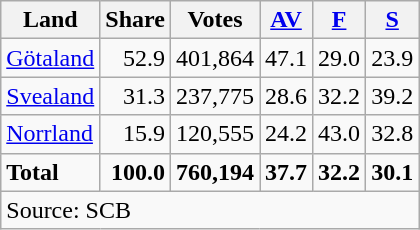<table class="wikitable sortable" style=text-align:right>
<tr>
<th>Land</th>
<th>Share</th>
<th>Votes</th>
<th><a href='#'>AV</a></th>
<th><a href='#'>F</a></th>
<th><a href='#'>S</a></th>
</tr>
<tr>
<td align=left><a href='#'>Götaland</a></td>
<td>52.9</td>
<td>401,864</td>
<td>47.1</td>
<td>29.0</td>
<td>23.9</td>
</tr>
<tr>
<td align=left><a href='#'>Svealand</a></td>
<td>31.3</td>
<td>237,775</td>
<td>28.6</td>
<td>32.2</td>
<td>39.2</td>
</tr>
<tr>
<td align=left><a href='#'>Norrland</a></td>
<td>15.9</td>
<td>120,555</td>
<td>24.2</td>
<td>43.0</td>
<td>32.8</td>
</tr>
<tr>
<td align=left><strong>Total</strong></td>
<td><strong>100.0</strong></td>
<td><strong>760,194</strong></td>
<td><strong>37.7</strong></td>
<td><strong>32.2</strong></td>
<td><strong>30.1</strong></td>
</tr>
<tr>
<td align=left colspan=6>Source: SCB </td>
</tr>
</table>
